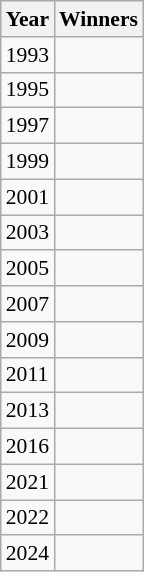<table class="wikitable" style="font-size:90%; text-align:left">
<tr>
<th>Year</th>
<th>Winners</th>
</tr>
<tr>
<td>1993</td>
<td></td>
</tr>
<tr>
<td>1995</td>
<td></td>
</tr>
<tr>
<td>1997</td>
<td></td>
</tr>
<tr>
<td>1999</td>
<td></td>
</tr>
<tr>
<td>2001</td>
<td></td>
</tr>
<tr>
<td>2003</td>
<td></td>
</tr>
<tr>
<td>2005</td>
<td></td>
</tr>
<tr>
<td>2007</td>
<td></td>
</tr>
<tr>
<td>2009</td>
<td></td>
</tr>
<tr>
<td>2011</td>
<td></td>
</tr>
<tr>
<td>2013</td>
<td></td>
</tr>
<tr>
<td>2016</td>
<td></td>
</tr>
<tr>
<td>2021</td>
<td></td>
</tr>
<tr>
<td>2022</td>
<td></td>
</tr>
<tr>
<td>2024</td>
<td></td>
</tr>
</table>
